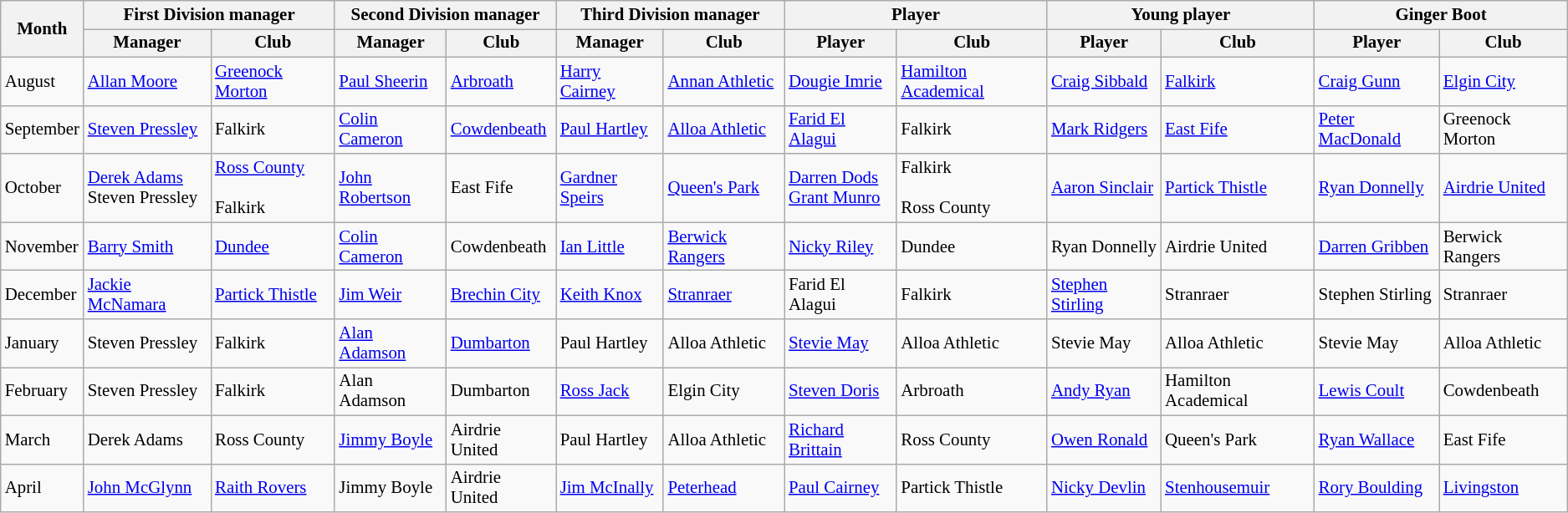<table class="wikitable" style="font-size:87%">
<tr>
<th rowspan=2>Month</th>
<th colspan=2>First Division manager</th>
<th colspan=2>Second Division manager</th>
<th colspan=2>Third Division manager</th>
<th colspan=2>Player</th>
<th colspan=2>Young player</th>
<th colspan=2>Ginger Boot</th>
</tr>
<tr>
<th>Manager</th>
<th>Club</th>
<th>Manager</th>
<th>Club</th>
<th>Manager</th>
<th>Club</th>
<th>Player</th>
<th>Club</th>
<th>Player</th>
<th>Club</th>
<th>Player</th>
<th>Club</th>
</tr>
<tr>
<td>August</td>
<td> <a href='#'>Allan Moore</a></td>
<td><a href='#'>Greenock Morton</a></td>
<td> <a href='#'>Paul Sheerin</a></td>
<td><a href='#'>Arbroath</a></td>
<td> <a href='#'>Harry Cairney</a></td>
<td><a href='#'>Annan Athletic</a></td>
<td> <a href='#'>Dougie Imrie</a></td>
<td><a href='#'>Hamilton Academical</a></td>
<td> <a href='#'>Craig Sibbald</a></td>
<td><a href='#'>Falkirk</a></td>
<td> <a href='#'>Craig Gunn</a></td>
<td><a href='#'>Elgin City</a></td>
</tr>
<tr>
<td>September</td>
<td> <a href='#'>Steven Pressley</a></td>
<td>Falkirk</td>
<td> <a href='#'>Colin Cameron</a></td>
<td><a href='#'>Cowdenbeath</a></td>
<td> <a href='#'>Paul Hartley</a></td>
<td><a href='#'>Alloa Athletic</a></td>
<td> <a href='#'>Farid El Alagui</a></td>
<td>Falkirk</td>
<td> <a href='#'>Mark Ridgers</a></td>
<td><a href='#'>East Fife</a></td>
<td> <a href='#'>Peter MacDonald</a></td>
<td>Greenock Morton</td>
</tr>
<tr>
<td>October</td>
<td> <a href='#'>Derek Adams</a> <br>  Steven Pressley</td>
<td><a href='#'>Ross County</a> <br><br> Falkirk</td>
<td> <a href='#'>John Robertson</a></td>
<td>East Fife</td>
<td> <a href='#'>Gardner Speirs</a></td>
<td><a href='#'>Queen's Park</a></td>
<td> <a href='#'>Darren Dods</a> <br>  <a href='#'>Grant Munro</a></td>
<td>Falkirk <br><br> Ross County</td>
<td> <a href='#'>Aaron Sinclair</a></td>
<td><a href='#'>Partick Thistle</a></td>
<td> <a href='#'>Ryan Donnelly</a></td>
<td><a href='#'>Airdrie United</a></td>
</tr>
<tr>
<td>November</td>
<td> <a href='#'>Barry Smith</a></td>
<td><a href='#'>Dundee</a></td>
<td> <a href='#'>Colin Cameron</a></td>
<td>Cowdenbeath</td>
<td> <a href='#'>Ian Little</a></td>
<td><a href='#'>Berwick Rangers</a></td>
<td> <a href='#'>Nicky Riley</a></td>
<td>Dundee</td>
<td> Ryan Donnelly</td>
<td>Airdrie United</td>
<td> <a href='#'>Darren Gribben</a></td>
<td>Berwick Rangers</td>
</tr>
<tr>
<td>December</td>
<td> <a href='#'>Jackie McNamara</a></td>
<td><a href='#'>Partick Thistle</a></td>
<td> <a href='#'>Jim Weir</a></td>
<td><a href='#'>Brechin City</a></td>
<td> <a href='#'>Keith Knox</a></td>
<td><a href='#'>Stranraer</a></td>
<td> Farid El Alagui</td>
<td>Falkirk</td>
<td> <a href='#'>Stephen Stirling</a></td>
<td>Stranraer</td>
<td> Stephen Stirling</td>
<td>Stranraer</td>
</tr>
<tr>
<td>January</td>
<td> Steven Pressley</td>
<td>Falkirk</td>
<td> <a href='#'>Alan Adamson</a></td>
<td><a href='#'>Dumbarton</a></td>
<td> Paul Hartley</td>
<td>Alloa Athletic</td>
<td> <a href='#'>Stevie May</a></td>
<td>Alloa Athletic</td>
<td> Stevie May</td>
<td>Alloa Athletic</td>
<td> Stevie May</td>
<td>Alloa Athletic</td>
</tr>
<tr>
<td>February</td>
<td> Steven Pressley</td>
<td>Falkirk</td>
<td> Alan Adamson</td>
<td>Dumbarton</td>
<td> <a href='#'>Ross Jack</a></td>
<td>Elgin City</td>
<td> <a href='#'>Steven Doris</a></td>
<td>Arbroath</td>
<td> <a href='#'>Andy Ryan</a></td>
<td>Hamilton Academical</td>
<td> <a href='#'>Lewis Coult</a></td>
<td>Cowdenbeath</td>
</tr>
<tr>
<td>March</td>
<td> Derek Adams</td>
<td>Ross County</td>
<td> <a href='#'>Jimmy Boyle</a></td>
<td>Airdrie United</td>
<td> Paul Hartley</td>
<td>Alloa Athletic</td>
<td> <a href='#'>Richard Brittain</a></td>
<td>Ross County</td>
<td> <a href='#'>Owen Ronald</a></td>
<td>Queen's Park</td>
<td> <a href='#'>Ryan Wallace</a></td>
<td>East Fife</td>
</tr>
<tr>
<td>April</td>
<td> <a href='#'>John McGlynn</a></td>
<td><a href='#'>Raith Rovers</a></td>
<td> Jimmy Boyle</td>
<td>Airdrie United</td>
<td> <a href='#'>Jim McInally</a></td>
<td><a href='#'>Peterhead</a></td>
<td> <a href='#'>Paul Cairney</a></td>
<td>Partick Thistle</td>
<td> <a href='#'>Nicky Devlin</a></td>
<td><a href='#'>Stenhousemuir</a></td>
<td> <a href='#'>Rory Boulding</a></td>
<td><a href='#'>Livingston</a></td>
</tr>
</table>
